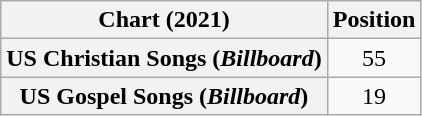<table class="wikitable plainrowheaders sortable" style="text-align:center">
<tr>
<th scope="col">Chart (2021)</th>
<th scope="col">Position</th>
</tr>
<tr>
<th scope="row">US Christian Songs (<em>Billboard</em>)</th>
<td>55</td>
</tr>
<tr>
<th scope="row">US Gospel Songs (<em>Billboard</em>)</th>
<td>19</td>
</tr>
</table>
